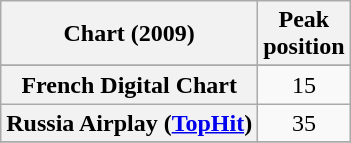<table class="wikitable sortable plainrowheaders" style="text-align:center;">
<tr>
<th scope="col">Chart (2009)</th>
<th scope="col">Peak<br>position</th>
</tr>
<tr>
</tr>
<tr>
<th scope="row">French Digital Chart</th>
<td align="center">15</td>
</tr>
<tr>
<th scope="row">Russia Airplay (<a href='#'>TopHit</a>)</th>
<td>35</td>
</tr>
<tr>
</tr>
</table>
